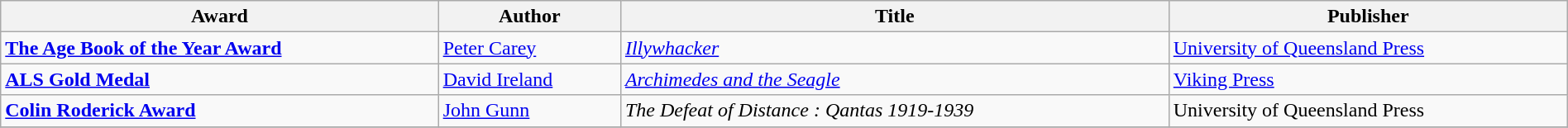<table class="wikitable" width=100%>
<tr>
<th>Award</th>
<th>Author</th>
<th>Title</th>
<th>Publisher</th>
</tr>
<tr>
<td><strong><a href='#'>The Age Book of the Year Award</a></strong></td>
<td><a href='#'>Peter Carey</a></td>
<td><em><a href='#'>Illywhacker</a></em></td>
<td><a href='#'>University of Queensland Press</a></td>
</tr>
<tr>
<td><strong><a href='#'>ALS Gold Medal</a></strong></td>
<td><a href='#'>David Ireland</a></td>
<td><em><a href='#'>Archimedes and the Seagle</a></em></td>
<td><a href='#'>Viking Press</a></td>
</tr>
<tr>
<td><strong><a href='#'>Colin Roderick Award</a></strong></td>
<td><a href='#'>John Gunn</a></td>
<td><em>The Defeat of Distance : Qantas 1919-1939</em></td>
<td>University of Queensland Press</td>
</tr>
<tr>
</tr>
</table>
